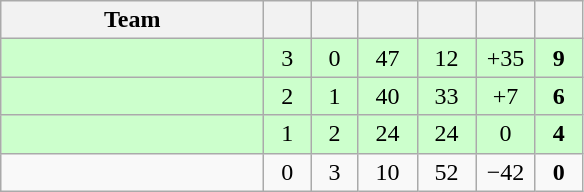<table class="wikitable" style="text-align:center;">
<tr>
<th style="width:10.5em;">Team</th>
<th style="width:1.5em;"></th>
<th style="width:1.5em;"></th>
<th style="width:2.0em;"></th>
<th style="width:2.0em;"></th>
<th style="width:2.0em;"></th>
<th style="width:1.5em;"></th>
</tr>
<tr bgcolor=#cfc>
<td align="left"></td>
<td>3</td>
<td>0</td>
<td>47</td>
<td>12</td>
<td>+35</td>
<td><strong>9</strong></td>
</tr>
<tr bgcolor=#cfc>
<td align="left"></td>
<td>2</td>
<td>1</td>
<td>40</td>
<td>33</td>
<td>+7</td>
<td><strong>6</strong></td>
</tr>
<tr bgcolor=#cfc>
<td align="left"></td>
<td>1</td>
<td>2</td>
<td>24</td>
<td>24</td>
<td>0</td>
<td><strong>4</strong></td>
</tr>
<tr>
<td align="left"></td>
<td>0</td>
<td>3</td>
<td>10</td>
<td>52</td>
<td>−42</td>
<td><strong>0</strong></td>
</tr>
</table>
